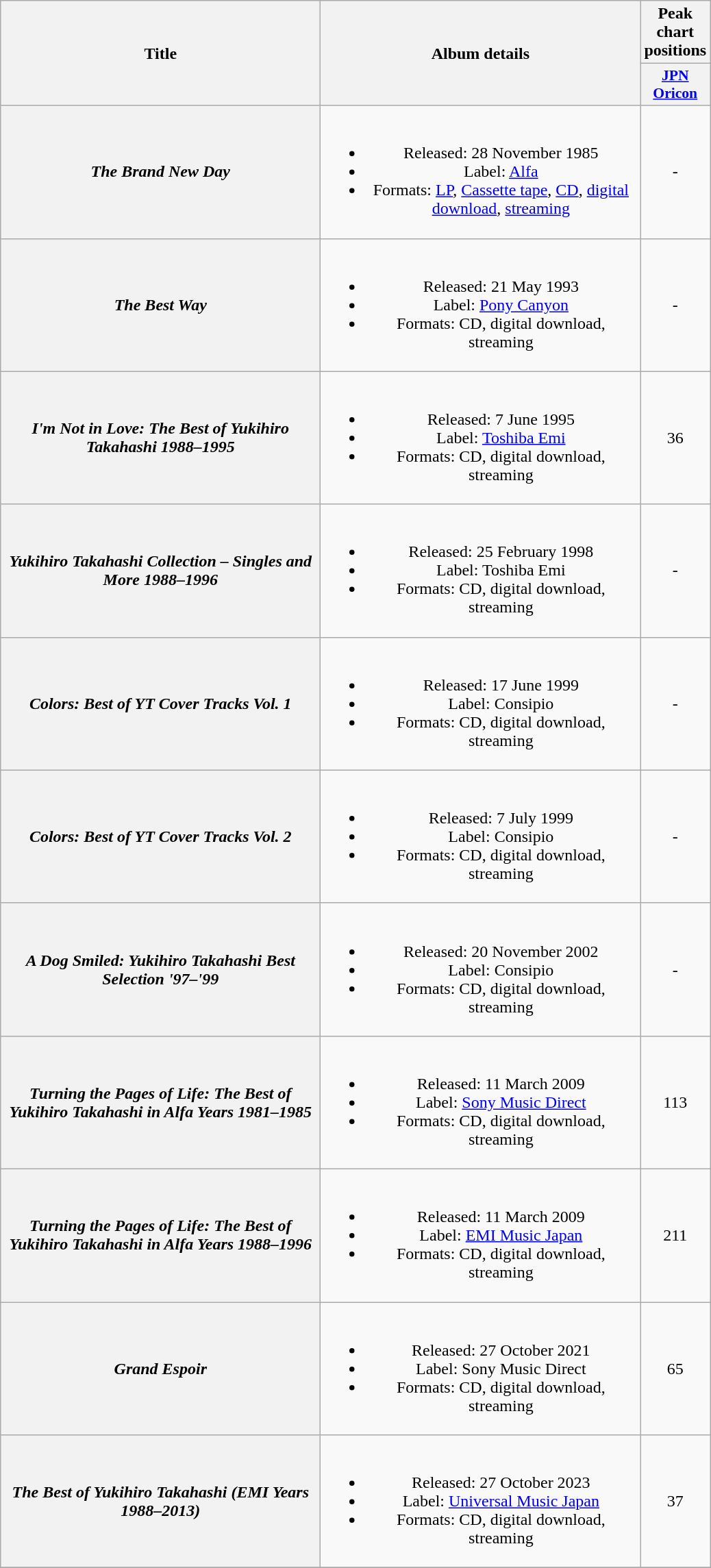<table class="wikitable plainrowheaders" style="text-align:center;">
<tr>
<th scope="col" rowspan="2" style="width:19em;">Title</th>
<th scope="col" rowspan="2" style="width:19em;">Album details</th>
<th scope="col">Peak chart positions</th>
</tr>
<tr>
<th scope="col" style="width:2.9em;font-size:90%;"><a href='#'>JPN<br>Oricon</a><br></th>
</tr>
<tr>
<th scope="row"><em>The Brand New Day</em></th>
<td><br><ul><li>Released: 28 November 1985</li><li>Label: <a href='#'>Alfa</a></li><li>Formats: <a href='#'>LP</a>, <a href='#'>Cassette tape</a>, <a href='#'>CD</a>, <a href='#'>digital download</a>, <a href='#'>streaming</a></li></ul></td>
<td>-</td>
</tr>
<tr>
<th scope="row"><em>The Best Way</em></th>
<td><br><ul><li>Released: 21 May 1993</li><li>Label: <a href='#'>Pony Canyon</a></li><li>Formats: CD, digital download, streaming</li></ul></td>
<td>-</td>
</tr>
<tr>
<th scope="row"><em>I'm Not in Love: The Best of Yukihiro Takahashi 1988–1995</em></th>
<td><br><ul><li>Released: 7 June 1995</li><li>Label: <a href='#'>Toshiba Emi</a></li><li>Formats: CD, digital download, streaming</li></ul></td>
<td>36</td>
</tr>
<tr>
<th scope="row"><em>Yukihiro Takahashi Collection – Singles and More 1988–1996</em></th>
<td><br><ul><li>Released: 25 February 1998</li><li>Label: Toshiba Emi</li><li>Formats: CD, digital download, streaming</li></ul></td>
<td>-</td>
</tr>
<tr>
<th scope="row"><em>Colors: Best of YT Cover Tracks Vol. 1</em></th>
<td><br><ul><li>Released: 17 June 1999</li><li>Label: Consipio</li><li>Formats: CD, digital download, streaming</li></ul></td>
<td>-</td>
</tr>
<tr>
<th scope="row"><em>Colors: Best of YT Cover Tracks Vol. 2</em></th>
<td><br><ul><li>Released: 7 July 1999</li><li>Label: Consipio</li><li>Formats: CD, digital download, streaming</li></ul></td>
<td>-</td>
</tr>
<tr>
<th scope="row"><em>A Dog Smiled: Yukihiro Takahashi Best Selection '97–'99</em></th>
<td><br><ul><li>Released: 20 November 2002</li><li>Label: Consipio</li><li>Formats: CD, digital download, streaming</li></ul></td>
<td>-</td>
</tr>
<tr>
<th scope="row"><em>Turning the Pages of Life: The Best of Yukihiro Takahashi in Alfa Years 1981–1985</em></th>
<td><br><ul><li>Released: 11 March 2009</li><li>Label: <a href='#'>Sony Music Direct</a></li><li>Formats: CD, digital download, streaming</li></ul></td>
<td>113</td>
</tr>
<tr>
<th scope="row"><em>Turning the Pages of Life: The Best of Yukihiro Takahashi in Alfa Years 1988–1996</em></th>
<td><br><ul><li>Released: 11 March 2009</li><li>Label: <a href='#'>EMI Music Japan</a></li><li>Formats: CD, digital download, streaming</li></ul></td>
<td>211</td>
</tr>
<tr>
<th scope="row"><em>Grand Espoir</em></th>
<td><br><ul><li>Released: 27 October 2021</li><li>Label: Sony Music Direct</li><li>Formats: CD, digital download, streaming</li></ul></td>
<td>65</td>
</tr>
<tr>
<th scope="row"><em>The Best of Yukihiro Takahashi (EMI Years 1988–2013)</em></th>
<td><br><ul><li>Released: 27 October 2023</li><li>Label: <a href='#'>Universal Music Japan</a></li><li>Formats: CD, digital download, streaming</li></ul></td>
<td>37</td>
</tr>
<tr>
</tr>
</table>
